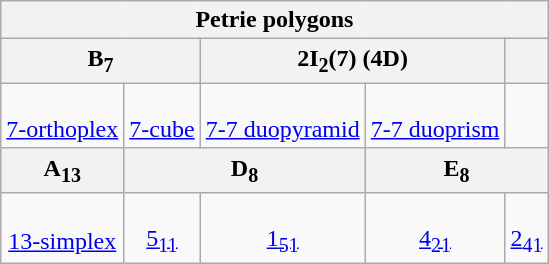<table class="wikitable collapsible collapsed">
<tr>
<th colspan=5>Petrie polygons</th>
</tr>
<tr>
<th colspan=2>B<sub>7</sub></th>
<th colspan=2>2I<sub>2</sub>(7) (4D)</th>
<th></th>
</tr>
<tr align=center valign=center>
<td><br><a href='#'>7-orthoplex</a></td>
<td><br><a href='#'>7-cube</a></td>
<td><br><a href='#'>7-7 duopyramid</a></td>
<td><br><a href='#'>7-7 duoprism</a></td>
<td></td>
</tr>
<tr>
<th>A<sub>13</sub></th>
<th colspan=2>D<sub>8</sub></th>
<th colspan=2>E<sub>8</sub></th>
</tr>
<tr align=center valign=center>
<td><br><a href='#'>13-simplex</a></td>
<td><br><a href='#'>5<sub>11</sub></a></td>
<td><br><a href='#'>1<sub>51</sub></a></td>
<td><br><a href='#'>4<sub>21</sub></a></td>
<td><br><a href='#'>2<sub>41</sub></a></td>
</tr>
</table>
